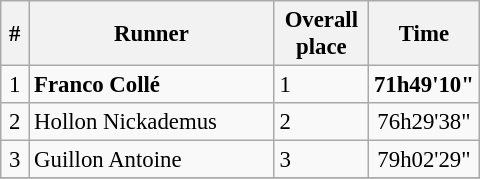<table class="wikitable" style="font-size:95%;width:320px;">
<tr>
<th width=6%>#</th>
<th width=54%>Runner</th>
<th width=20%>Overall place</th>
<th width=20%>Time</th>
</tr>
<tr>
<td align=center>1</td>
<td> <strong>Franco Collé</strong></td>
<td>1</td>
<td align=center><strong>71h49'10"</strong></td>
</tr>
<tr>
<td align=center>2</td>
<td> Hollon Nickademus</td>
<td>2</td>
<td align=center>76h29'38"</td>
</tr>
<tr>
<td align=center>3</td>
<td> Guillon Antoine</td>
<td>3</td>
<td align=center>79h02'29"</td>
</tr>
<tr>
</tr>
</table>
